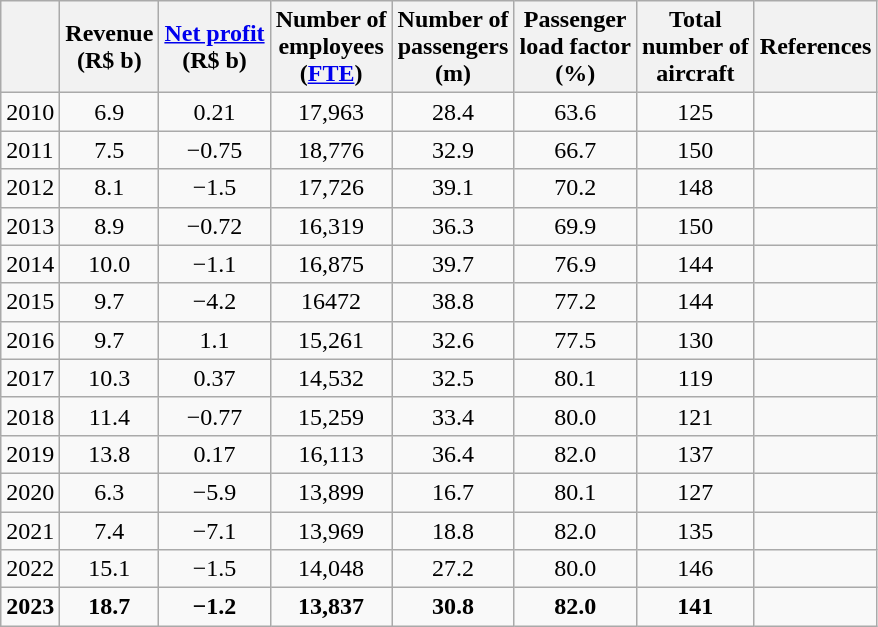<table class="wikitable" style="text-align:center;">
<tr>
<th></th>
<th>Revenue<br>(R$ b)</th>
<th><a href='#'>Net profit</a><br>(R$ b)</th>
<th>Number of<br>employees<br>(<a href='#'>FTE</a>)</th>
<th>Number of<br>passengers<br>(m)</th>
<th>Passenger<br>load factor<br>(%)</th>
<th>Total<br>number of<br>aircraft</th>
<th>References</th>
</tr>
<tr>
<td style="text-align:left;">2010</td>
<td>6.9</td>
<td>0.21</td>
<td>17,963</td>
<td>28.4</td>
<td>63.6</td>
<td>125</td>
<td></td>
</tr>
<tr>
<td style="text-align:left;">2011</td>
<td>7.5</td>
<td><span>−0.75</span></td>
<td>18,776</td>
<td>32.9</td>
<td>66.7</td>
<td>150</td>
<td></td>
</tr>
<tr>
<td style="text-align:left;">2012</td>
<td>8.1</td>
<td><span>−1.5</span></td>
<td>17,726</td>
<td>39.1</td>
<td>70.2</td>
<td>148</td>
<td></td>
</tr>
<tr>
<td style="text-align:left;">2013</td>
<td>8.9</td>
<td><span>−0.72</span></td>
<td>16,319</td>
<td>36.3</td>
<td>69.9</td>
<td>150</td>
<td></td>
</tr>
<tr>
<td style="text-align:left;">2014</td>
<td>10.0</td>
<td><span>−1.1</span></td>
<td>16,875</td>
<td>39.7</td>
<td>76.9</td>
<td>144</td>
<td></td>
</tr>
<tr>
<td style="text-align:left;">2015</td>
<td>9.7</td>
<td><span>−4.2</span></td>
<td>16472</td>
<td>38.8</td>
<td>77.2</td>
<td>144</td>
<td></td>
</tr>
<tr>
<td style="text-align:left;">2016</td>
<td>9.7</td>
<td>1.1</td>
<td>15,261</td>
<td>32.6</td>
<td>77.5</td>
<td>130</td>
<td></td>
</tr>
<tr>
<td>2017</td>
<td>10.3</td>
<td>0.37</td>
<td>14,532</td>
<td>32.5</td>
<td>80.1</td>
<td>119</td>
<td></td>
</tr>
<tr>
<td>2018</td>
<td>11.4</td>
<td><span>−0.77</span></td>
<td>15,259</td>
<td>33.4</td>
<td>80.0</td>
<td>121</td>
<td></td>
</tr>
<tr>
<td>2019</td>
<td>13.8</td>
<td>0.17</td>
<td>16,113</td>
<td>36.4</td>
<td>82.0</td>
<td>137</td>
<td></td>
</tr>
<tr>
<td>2020</td>
<td>6.3</td>
<td><span>−5.9</span></td>
<td>13,899</td>
<td>16.7</td>
<td>80.1</td>
<td>127</td>
<td></td>
</tr>
<tr>
<td>2021</td>
<td>7.4</td>
<td><span>−7.1</span></td>
<td>13,969</td>
<td>18.8</td>
<td>82.0</td>
<td>135</td>
<td></td>
</tr>
<tr>
<td>2022</td>
<td>15.1</td>
<td><span>−1.5</span></td>
<td>14,048</td>
<td>27.2</td>
<td>80.0</td>
<td>146</td>
<td></td>
</tr>
<tr>
<td><strong>2023</strong></td>
<td><strong>18.7</strong></td>
<td><span><strong>−1.2</strong></span></td>
<td><strong>13,837</strong></td>
<td><strong>30.8</strong></td>
<td><strong>82.0</strong></td>
<td><strong>141</strong></td>
<td></td>
</tr>
</table>
